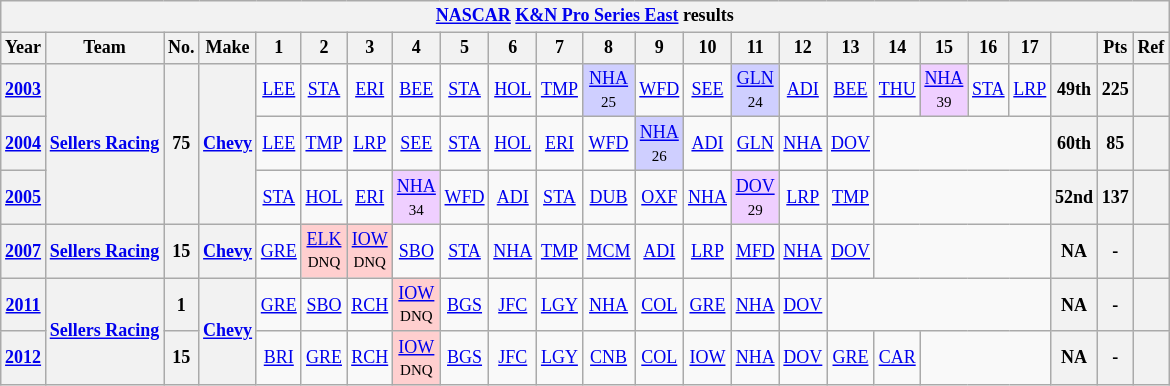<table class="wikitable" style="text-align:center; font-size:75%">
<tr>
<th colspan=45><a href='#'>NASCAR</a> <a href='#'>K&N Pro Series East</a> results</th>
</tr>
<tr>
<th>Year</th>
<th>Team</th>
<th>No.</th>
<th>Make</th>
<th>1</th>
<th>2</th>
<th>3</th>
<th>4</th>
<th>5</th>
<th>6</th>
<th>7</th>
<th>8</th>
<th>9</th>
<th>10</th>
<th>11</th>
<th>12</th>
<th>13</th>
<th>14</th>
<th>15</th>
<th>16</th>
<th>17</th>
<th></th>
<th>Pts</th>
<th>Ref</th>
</tr>
<tr>
<th><a href='#'>2003</a></th>
<th rowspan=3><a href='#'>Sellers Racing</a></th>
<th rowspan=3>75</th>
<th rowspan=3><a href='#'>Chevy</a></th>
<td><a href='#'>LEE</a></td>
<td><a href='#'>STA</a></td>
<td><a href='#'>ERI</a></td>
<td><a href='#'>BEE</a></td>
<td><a href='#'>STA</a></td>
<td><a href='#'>HOL</a></td>
<td><a href='#'>TMP</a></td>
<td style="background:#CFCFFF"><a href='#'>NHA</a><br><small>25</small></td>
<td><a href='#'>WFD</a></td>
<td><a href='#'>SEE</a></td>
<td style="background:#CFCFFF"><a href='#'>GLN</a><br><small>24</small></td>
<td><a href='#'>ADI</a></td>
<td><a href='#'>BEE</a></td>
<td><a href='#'>THU</a></td>
<td style="background:#EFCFFF"><a href='#'>NHA</a><br><small>39</small></td>
<td><a href='#'>STA</a></td>
<td><a href='#'>LRP</a></td>
<th>49th</th>
<th>225</th>
<th></th>
</tr>
<tr>
<th><a href='#'>2004</a></th>
<td><a href='#'>LEE</a></td>
<td><a href='#'>TMP</a></td>
<td><a href='#'>LRP</a></td>
<td><a href='#'>SEE</a></td>
<td><a href='#'>STA</a></td>
<td><a href='#'>HOL</a></td>
<td><a href='#'>ERI</a></td>
<td><a href='#'>WFD</a></td>
<td style="background:#CFCFFF"><a href='#'>NHA</a><br><small>26</small></td>
<td><a href='#'>ADI</a></td>
<td><a href='#'>GLN</a></td>
<td><a href='#'>NHA</a></td>
<td><a href='#'>DOV</a></td>
<td colspan=4></td>
<th>60th</th>
<th>85</th>
<th></th>
</tr>
<tr>
<th><a href='#'>2005</a></th>
<td><a href='#'>STA</a></td>
<td><a href='#'>HOL</a></td>
<td><a href='#'>ERI</a></td>
<td style="background:#EFCFFF"><a href='#'>NHA</a><br><small>34</small></td>
<td><a href='#'>WFD</a></td>
<td><a href='#'>ADI</a></td>
<td><a href='#'>STA</a></td>
<td><a href='#'>DUB</a></td>
<td><a href='#'>OXF</a></td>
<td><a href='#'>NHA</a></td>
<td style="background:#EFCFFF"><a href='#'>DOV</a><br><small>29</small></td>
<td><a href='#'>LRP</a></td>
<td><a href='#'>TMP</a></td>
<td colspan=4></td>
<th>52nd</th>
<th>137</th>
<th></th>
</tr>
<tr>
<th><a href='#'>2007</a></th>
<th><a href='#'>Sellers Racing</a></th>
<th>15</th>
<th><a href='#'>Chevy</a></th>
<td><a href='#'>GRE</a></td>
<td style="background:#FFCFCF"><a href='#'>ELK</a><br><small>DNQ</small></td>
<td style="background:#FFCFCF"><a href='#'>IOW</a><br><small>DNQ</small></td>
<td><a href='#'>SBO</a></td>
<td><a href='#'>STA</a></td>
<td><a href='#'>NHA</a></td>
<td><a href='#'>TMP</a></td>
<td><a href='#'>MCM</a></td>
<td><a href='#'>ADI</a></td>
<td><a href='#'>LRP</a></td>
<td><a href='#'>MFD</a></td>
<td><a href='#'>NHA</a></td>
<td><a href='#'>DOV</a></td>
<td colspan=4></td>
<th>NA</th>
<th>-</th>
<th></th>
</tr>
<tr>
<th><a href='#'>2011</a></th>
<th rowspan=2><a href='#'>Sellers Racing</a></th>
<th>1</th>
<th rowspan=2><a href='#'>Chevy</a></th>
<td><a href='#'>GRE</a></td>
<td><a href='#'>SBO</a></td>
<td><a href='#'>RCH</a></td>
<td style="background:#FFCFCF"><a href='#'>IOW</a><br><small>DNQ</small></td>
<td><a href='#'>BGS</a></td>
<td><a href='#'>JFC</a></td>
<td><a href='#'>LGY</a></td>
<td><a href='#'>NHA</a></td>
<td><a href='#'>COL</a></td>
<td><a href='#'>GRE</a></td>
<td><a href='#'>NHA</a></td>
<td><a href='#'>DOV</a></td>
<td colspan=5></td>
<th>NA</th>
<th>-</th>
<th></th>
</tr>
<tr>
<th><a href='#'>2012</a></th>
<th>15</th>
<td><a href='#'>BRI</a></td>
<td><a href='#'>GRE</a></td>
<td><a href='#'>RCH</a></td>
<td style="background:#FFCFCF"><a href='#'>IOW</a><br><small>DNQ</small></td>
<td><a href='#'>BGS</a></td>
<td><a href='#'>JFC</a></td>
<td><a href='#'>LGY</a></td>
<td><a href='#'>CNB</a></td>
<td><a href='#'>COL</a></td>
<td><a href='#'>IOW</a></td>
<td><a href='#'>NHA</a></td>
<td><a href='#'>DOV</a></td>
<td><a href='#'>GRE</a></td>
<td><a href='#'>CAR</a></td>
<td colspan=3></td>
<th>NA</th>
<th>-</th>
<th></th>
</tr>
</table>
